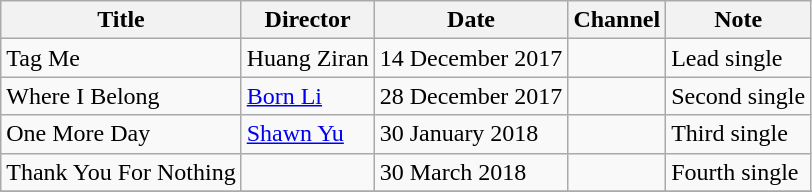<table class="wikitable">
<tr>
<th>Title</th>
<th>Director</th>
<th>Date</th>
<th>Channel</th>
<th>Note</th>
</tr>
<tr>
<td>Tag Me</td>
<td>Huang Ziran</td>
<td>14 December 2017</td>
<td></td>
<td>Lead single</td>
</tr>
<tr>
<td>Where I Belong</td>
<td><a href='#'>Born Li</a></td>
<td>28 December 2017</td>
<td></td>
<td>Second single</td>
</tr>
<tr>
<td>One More Day</td>
<td><a href='#'>Shawn Yu</a></td>
<td>30 January 2018</td>
<td></td>
<td>Third single</td>
</tr>
<tr>
<td>Thank You For Nothing</td>
<td></td>
<td>30 March 2018</td>
<td></td>
<td>Fourth single</td>
</tr>
<tr>
</tr>
</table>
